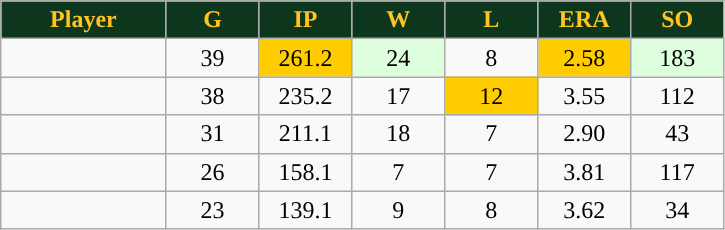<table class="wikitable sortable">
<tr>
<th style="background:#0C371D;color:#ffc322;" width="16%">Player</th>
<th style="background:#0C371D;color:#ffc322;" width="9%">G</th>
<th style="background:#0C371D;color:#ffc322;" width="9%">IP</th>
<th style="background:#0C371D;color:#ffc322;" width="9%">W</th>
<th style="background:#0C371D;color:#ffc322;" width="9%">L</th>
<th style="background:#0C371D;color:#ffc322;" width="9%">ERA</th>
<th style="background:#0C371D;color:#ffc322;" width="9%">SO</th>
</tr>
<tr align="center">
<td></td>
<td>39</td>
<td style="background:#fc0;">261.2</td>
<td style="background:#DDFFDD;">24</td>
<td>8</td>
<td style="background:#fc0;">2.58</td>
<td style="background:#DDFFDD;">183</td>
</tr>
<tr align="center">
<td></td>
<td>38</td>
<td>235.2</td>
<td>17</td>
<td style="background:#fc0;">12</td>
<td>3.55</td>
<td>112</td>
</tr>
<tr align="center">
<td></td>
<td>31</td>
<td>211.1</td>
<td>18</td>
<td>7</td>
<td>2.90</td>
<td>43</td>
</tr>
<tr align="center">
<td></td>
<td>26</td>
<td>158.1</td>
<td>7</td>
<td>7</td>
<td>3.81</td>
<td>117</td>
</tr>
<tr align="center">
<td></td>
<td>23</td>
<td>139.1</td>
<td>9</td>
<td>8</td>
<td>3.62</td>
<td>34</td>
</tr>
</table>
